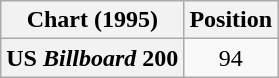<table class="wikitable plainrowheaders">
<tr>
<th>Chart (1995)</th>
<th>Position</th>
</tr>
<tr>
<th scope="row">US <em>Billboard</em> 200</th>
<td style="text-align:center;">94</td>
</tr>
</table>
